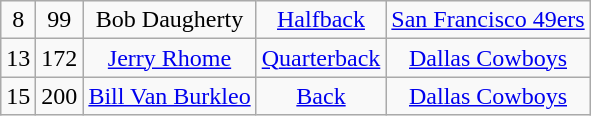<table class="wikitable" style="text-align:center">
<tr>
<td>8</td>
<td>99</td>
<td>Bob Daugherty</td>
<td><a href='#'>Halfback</a></td>
<td><a href='#'>San Francisco 49ers</a></td>
</tr>
<tr>
<td>13</td>
<td>172</td>
<td><a href='#'>Jerry Rhome</a></td>
<td><a href='#'>Quarterback</a></td>
<td><a href='#'>Dallas Cowboys</a></td>
</tr>
<tr>
<td>15</td>
<td>200</td>
<td><a href='#'>Bill Van Burkleo</a></td>
<td><a href='#'>Back</a></td>
<td><a href='#'>Dallas Cowboys</a></td>
</tr>
</table>
